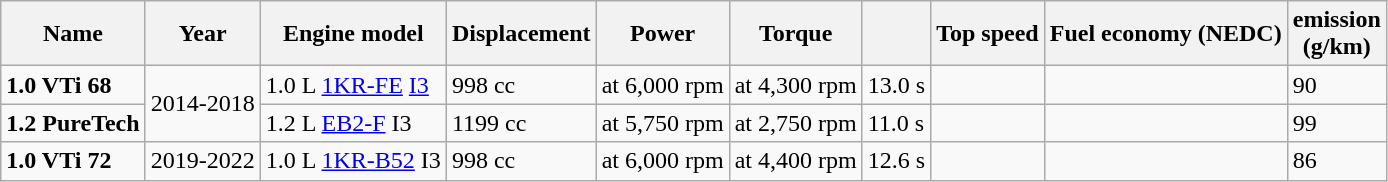<table class="wikitable">
<tr>
<th>Name</th>
<th>Year</th>
<th>Engine model</th>
<th>Displacement</th>
<th>Power</th>
<th>Torque</th>
<th></th>
<th>Top speed</th>
<th>Fuel economy (NEDC)</th>
<th> emission<br>(g/km)</th>
</tr>
<tr>
<td><strong>1.0 VTi 68</strong></td>
<td rowspan="2">2014-2018</td>
<td>1.0 L <a href='#'>1KR-FE</a> <a href='#'>I3</a></td>
<td>998 cc</td>
<td> at 6,000 rpm</td>
<td> at 4,300 rpm</td>
<td>13.0 s</td>
<td></td>
<td></td>
<td>90</td>
</tr>
<tr>
<td><strong>1.2 PureTech</strong></td>
<td>1.2 L <a href='#'>EB2-F</a> I3</td>
<td>1199 cc</td>
<td> at 5,750 rpm</td>
<td> at 2,750 rpm</td>
<td>11.0 s</td>
<td></td>
<td></td>
<td>99</td>
</tr>
<tr>
<td><strong>1.0 VTi 72</strong></td>
<td>2019-2022</td>
<td>1.0 L <a href='#'>1KR-B52</a> I3</td>
<td>998 cc</td>
<td> at 6,000 rpm</td>
<td> at 4,400 rpm</td>
<td>12.6 s</td>
<td></td>
<td></td>
<td>86</td>
</tr>
</table>
